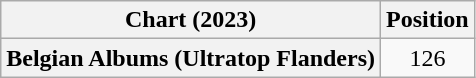<table class="wikitable plainrowheaders" style="text-align:center">
<tr>
<th scope="col">Chart (2023)</th>
<th scope="col">Position</th>
</tr>
<tr>
<th scope="row">Belgian Albums (Ultratop Flanders)</th>
<td>126</td>
</tr>
</table>
